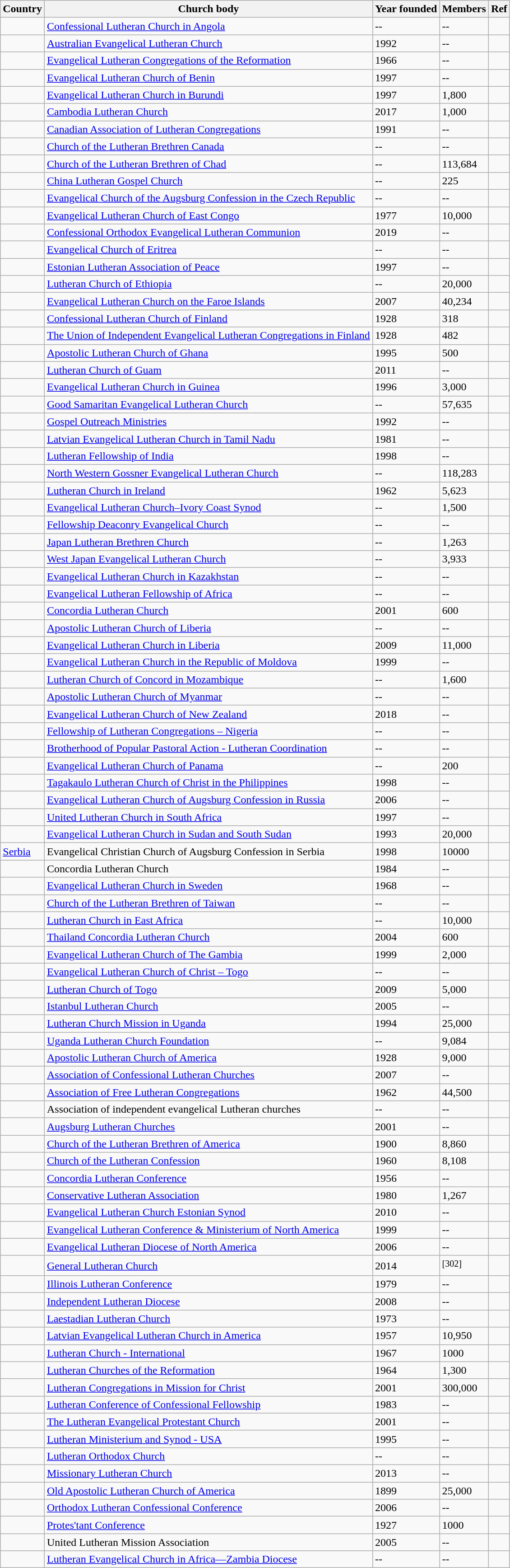<table class="wikitable sortable">
<tr>
<th>Country</th>
<th>Church body</th>
<th>Year founded</th>
<th data-sort-type=number>Members</th>
<th class="unsortable">Ref</th>
</tr>
<tr>
<td></td>
<td><a href='#'>Confessional Lutheran Church in Angola</a></td>
<td>--</td>
<td>--</td>
<td></td>
</tr>
<tr>
<td></td>
<td><a href='#'>Australian Evangelical Lutheran Church</a></td>
<td>1992</td>
<td>--</td>
<td></td>
</tr>
<tr>
<td></td>
<td><a href='#'>Evangelical Lutheran Congregations of the Reformation</a></td>
<td>1966</td>
<td>--</td>
<td></td>
</tr>
<tr>
<td></td>
<td><a href='#'>Evangelical Lutheran Church of Benin</a></td>
<td>1997</td>
<td>--</td>
<td></td>
</tr>
<tr>
<td></td>
<td><a href='#'>Evangelical Lutheran Church in Burundi</a></td>
<td>1997</td>
<td>1,800</td>
<td></td>
</tr>
<tr>
<td></td>
<td><a href='#'>Cambodia Lutheran Church</a></td>
<td>2017</td>
<td>1,000</td>
<td></td>
</tr>
<tr>
<td></td>
<td><a href='#'>Canadian Association of Lutheran Congregations</a></td>
<td>1991</td>
<td>--</td>
<td></td>
</tr>
<tr>
<td></td>
<td><a href='#'>Church of the Lutheran Brethren Canada</a></td>
<td>--</td>
<td>--</td>
<td></td>
</tr>
<tr>
<td></td>
<td><a href='#'>Church of the Lutheran Brethren of Chad</a></td>
<td>--</td>
<td>113,684</td>
<td></td>
</tr>
<tr>
<td></td>
<td><a href='#'>China Lutheran Gospel Church</a></td>
<td>--</td>
<td>225</td>
<td></td>
</tr>
<tr>
<td></td>
<td><a href='#'>Evangelical Church of the Augsburg Confession in the Czech Republic</a></td>
<td>--</td>
<td>--</td>
<td></td>
</tr>
<tr>
<td></td>
<td><a href='#'>Evangelical Lutheran Church of East Congo</a></td>
<td>1977</td>
<td>10,000</td>
<td></td>
</tr>
<tr>
<td></td>
<td><a href='#'>Confessional Orthodox Evangelical Lutheran Communion</a></td>
<td>2019</td>
<td>--</td>
<td></td>
</tr>
<tr>
<td></td>
<td><a href='#'>Evangelical Church of Eritrea</a></td>
<td>--</td>
<td>--</td>
<td></td>
</tr>
<tr>
<td></td>
<td><a href='#'>Estonian Lutheran Association of Peace</a></td>
<td>1997</td>
<td>--</td>
<td></td>
</tr>
<tr>
<td></td>
<td><a href='#'>Lutheran Church of Ethiopia</a></td>
<td>--</td>
<td>20,000</td>
<td></td>
</tr>
<tr>
<td></td>
<td><a href='#'>Evangelical Lutheran Church on the Faroe Islands</a></td>
<td>2007</td>
<td>40,234</td>
<td></td>
</tr>
<tr>
<td></td>
<td><a href='#'>Confessional Lutheran Church of Finland</a></td>
<td>1928</td>
<td>318</td>
<td></td>
</tr>
<tr>
<td></td>
<td><a href='#'>The Union of Independent Evangelical Lutheran Congregations in Finland</a></td>
<td>1928</td>
<td>482</td>
<td></td>
</tr>
<tr>
<td></td>
<td><a href='#'>Apostolic Lutheran Church of Ghana</a></td>
<td>1995</td>
<td>500</td>
<td></td>
</tr>
<tr>
<td></td>
<td><a href='#'>Lutheran Church of Guam</a></td>
<td>2011</td>
<td>--</td>
<td></td>
</tr>
<tr>
<td></td>
<td><a href='#'>Evangelical Lutheran Church in Guinea</a></td>
<td>1996</td>
<td>3,000</td>
<td></td>
</tr>
<tr>
<td></td>
<td><a href='#'>Good Samaritan Evangelical Lutheran Church</a></td>
<td>--</td>
<td>57,635</td>
<td></td>
</tr>
<tr>
<td></td>
<td><a href='#'>Gospel Outreach Ministries</a></td>
<td>1992</td>
<td>--</td>
<td></td>
</tr>
<tr>
<td></td>
<td><a href='#'>Latvian Evangelical Lutheran Church in Tamil Nadu</a></td>
<td>1981</td>
<td>--</td>
<td></td>
</tr>
<tr>
<td></td>
<td><a href='#'>Lutheran Fellowship of India</a></td>
<td>1998</td>
<td>--</td>
<td></td>
</tr>
<tr>
<td></td>
<td><a href='#'>North Western Gossner Evangelical Lutheran Church</a></td>
<td>--</td>
<td>118,283</td>
<td></td>
</tr>
<tr>
<td></td>
<td><a href='#'>Lutheran Church in Ireland</a></td>
<td>1962</td>
<td>5,623</td>
<td></td>
</tr>
<tr>
<td></td>
<td><a href='#'>Evangelical Lutheran Church–Ivory Coast Synod</a></td>
<td>--</td>
<td>1,500</td>
<td></td>
</tr>
<tr>
<td></td>
<td><a href='#'>Fellowship Deaconry Evangelical Church</a></td>
<td>--</td>
<td>--</td>
<td></td>
</tr>
<tr>
<td></td>
<td><a href='#'>Japan Lutheran Brethren Church</a></td>
<td>--</td>
<td>1,263</td>
<td></td>
</tr>
<tr>
<td></td>
<td><a href='#'>West Japan Evangelical Lutheran Church</a></td>
<td>--</td>
<td>3,933</td>
<td></td>
</tr>
<tr>
<td></td>
<td><a href='#'>Evangelical Lutheran Church in Kazakhstan</a></td>
<td>--</td>
<td>--</td>
<td></td>
</tr>
<tr>
<td></td>
<td><a href='#'>Evangelical Lutheran Fellowship of Africa</a></td>
<td>--</td>
<td>--</td>
<td></td>
</tr>
<tr>
<td></td>
<td><a href='#'>Concordia Lutheran Church</a></td>
<td>2001</td>
<td>600</td>
<td></td>
</tr>
<tr>
<td></td>
<td><a href='#'>Apostolic Lutheran Church of Liberia</a></td>
<td>--</td>
<td>--</td>
<td></td>
</tr>
<tr>
<td></td>
<td><a href='#'>Evangelical Lutheran Church in Liberia</a></td>
<td>2009</td>
<td>11,000</td>
<td></td>
</tr>
<tr>
<td></td>
<td><a href='#'>Evangelical Lutheran Church in the Republic of Moldova</a></td>
<td>1999</td>
<td>--</td>
<td></td>
</tr>
<tr>
<td></td>
<td><a href='#'>Lutheran Church of Concord in Mozambique</a></td>
<td>--</td>
<td>1,600</td>
<td></td>
</tr>
<tr>
<td></td>
<td><a href='#'>Apostolic Lutheran Church of Myanmar</a></td>
<td>--</td>
<td>--</td>
<td></td>
</tr>
<tr>
<td></td>
<td><a href='#'>Evangelical Lutheran Church of New Zealand</a></td>
<td>2018</td>
<td>--</td>
<td></td>
</tr>
<tr>
<td></td>
<td><a href='#'>Fellowship of Lutheran Congregations – Nigeria</a></td>
<td>--</td>
<td>--</td>
<td></td>
</tr>
<tr>
<td></td>
<td><a href='#'>Brotherhood of Popular Pastoral Action - Lutheran Coordination</a></td>
<td>--</td>
<td>--</td>
<td></td>
</tr>
<tr>
<td></td>
<td><a href='#'>Evangelical Lutheran Church of Panama</a></td>
<td>--</td>
<td>200</td>
<td></td>
</tr>
<tr>
<td></td>
<td><a href='#'>Tagakaulo Lutheran Church of Christ in the Philippines</a></td>
<td>1998</td>
<td>--</td>
<td></td>
</tr>
<tr>
<td></td>
<td><a href='#'>Evangelical Lutheran Church of Augsburg Confession in Russia</a></td>
<td>2006</td>
<td>--</td>
<td></td>
</tr>
<tr>
<td></td>
<td><a href='#'>United Lutheran Church in South Africa</a></td>
<td>1997</td>
<td>--</td>
<td></td>
</tr>
<tr>
<td></td>
<td><a href='#'>Evangelical Lutheran Church in Sudan and South Sudan</a></td>
<td>1993</td>
<td>20,000</td>
<td></td>
</tr>
<tr>
<td><a href='#'>Serbia</a></td>
<td>Evangelical Christian Church of Augsburg Confession in Serbia</td>
<td>1998</td>
<td>10000</td>
<td><sup></sup></td>
</tr>
<tr>
<td></td>
<td>Concordia Lutheran Church</td>
<td>1984</td>
<td>--</td>
<td></td>
</tr>
<tr>
<td></td>
<td><a href='#'>Evangelical Lutheran Church in Sweden</a></td>
<td>1968</td>
<td>--</td>
<td></td>
</tr>
<tr>
<td></td>
<td><a href='#'>Church of the Lutheran Brethren of Taiwan</a></td>
<td>--</td>
<td>--</td>
<td></td>
</tr>
<tr>
<td></td>
<td><a href='#'>Lutheran Church in East Africa</a></td>
<td>--</td>
<td>10,000</td>
<td></td>
</tr>
<tr>
<td></td>
<td><a href='#'>Thailand Concordia Lutheran Church</a></td>
<td>2004</td>
<td>600</td>
<td></td>
</tr>
<tr>
<td></td>
<td><a href='#'>Evangelical Lutheran Church of The Gambia</a></td>
<td>1999</td>
<td>2,000</td>
<td></td>
</tr>
<tr>
<td></td>
<td><a href='#'>Evangelical Lutheran Church of Christ – Togo</a></td>
<td>--</td>
<td>--</td>
<td></td>
</tr>
<tr>
<td></td>
<td><a href='#'>Lutheran Church of Togo</a></td>
<td>2009</td>
<td>5,000</td>
<td></td>
</tr>
<tr>
<td></td>
<td><a href='#'>Istanbul Lutheran Church</a></td>
<td>2005</td>
<td>--</td>
<td></td>
</tr>
<tr>
<td></td>
<td><a href='#'>Lutheran Church Mission in Uganda</a></td>
<td>1994</td>
<td>25,000</td>
<td></td>
</tr>
<tr>
<td></td>
<td><a href='#'>Uganda Lutheran Church Foundation</a></td>
<td>--</td>
<td>9,084</td>
<td></td>
</tr>
<tr>
<td></td>
<td><a href='#'>Apostolic Lutheran Church of America</a></td>
<td>1928</td>
<td>9,000</td>
<td></td>
</tr>
<tr>
<td></td>
<td><a href='#'>Association of Confessional Lutheran Churches</a></td>
<td>2007</td>
<td>--</td>
<td></td>
</tr>
<tr>
<td></td>
<td><a href='#'>Association of Free Lutheran Congregations</a></td>
<td>1962</td>
<td>44,500</td>
<td></td>
</tr>
<tr>
<td></td>
<td>Association of independent evangelical Lutheran churches</td>
<td>--</td>
<td>--</td>
<td></td>
</tr>
<tr>
<td></td>
<td><a href='#'>Augsburg Lutheran Churches</a></td>
<td>2001</td>
<td>--</td>
<td></td>
</tr>
<tr>
<td></td>
<td><a href='#'>Church of the Lutheran Brethren of America</a></td>
<td>1900</td>
<td>8,860</td>
<td></td>
</tr>
<tr>
<td></td>
<td><a href='#'>Church of the Lutheran Confession</a></td>
<td>1960</td>
<td>8,108</td>
<td></td>
</tr>
<tr>
<td></td>
<td><a href='#'>Concordia Lutheran Conference</a></td>
<td>1956</td>
<td>--</td>
<td></td>
</tr>
<tr>
<td></td>
<td><a href='#'>Conservative Lutheran Association</a></td>
<td>1980</td>
<td>1,267</td>
<td></td>
</tr>
<tr>
<td></td>
<td><a href='#'>Evangelical Lutheran Church Estonian Synod</a></td>
<td>2010</td>
<td>--</td>
<td></td>
</tr>
<tr>
<td></td>
<td><a href='#'>Evangelical Lutheran Conference & Ministerium of North America</a></td>
<td>1999</td>
<td>--</td>
<td></td>
</tr>
<tr>
<td></td>
<td><a href='#'>Evangelical Lutheran Diocese of North America</a></td>
<td>2006</td>
<td>--</td>
<td></td>
</tr>
<tr>
<td></td>
<td><a href='#'>General Lutheran Church</a></td>
<td>2014</td>
<td><sup>[302]</sup></td>
<td></td>
</tr>
<tr>
<td></td>
<td><a href='#'>Illinois Lutheran Conference</a></td>
<td>1979</td>
<td>--</td>
<td></td>
</tr>
<tr>
<td></td>
<td><a href='#'>Independent Lutheran Diocese</a></td>
<td>2008</td>
<td>--</td>
<td></td>
</tr>
<tr>
<td></td>
<td><a href='#'>Laestadian Lutheran Church</a></td>
<td>1973</td>
<td>--</td>
<td></td>
</tr>
<tr>
<td></td>
<td><a href='#'>Latvian Evangelical Lutheran Church in America</a></td>
<td>1957</td>
<td>10,950</td>
<td></td>
</tr>
<tr>
<td></td>
<td><a href='#'>Lutheran Church - International</a></td>
<td>1967</td>
<td>1000</td>
<td></td>
</tr>
<tr>
<td></td>
<td><a href='#'>Lutheran Churches of the Reformation</a></td>
<td>1964</td>
<td>1,300</td>
<td></td>
</tr>
<tr>
<td></td>
<td><a href='#'>Lutheran Congregations in Mission for Christ</a></td>
<td>2001</td>
<td>300,000</td>
<td></td>
</tr>
<tr>
<td></td>
<td><a href='#'>Lutheran Conference of Confessional Fellowship</a></td>
<td>1983</td>
<td>--</td>
<td></td>
</tr>
<tr>
<td></td>
<td><a href='#'>The Lutheran Evangelical Protestant Church</a></td>
<td>2001</td>
<td>--</td>
<td></td>
</tr>
<tr>
<td></td>
<td><a href='#'>Lutheran Ministerium and Synod - USA</a></td>
<td>1995</td>
<td>--</td>
<td></td>
</tr>
<tr>
<td></td>
<td><a href='#'>Lutheran Orthodox Church</a></td>
<td>--</td>
<td>--</td>
<td></td>
</tr>
<tr>
<td></td>
<td><a href='#'>Missionary Lutheran Church</a></td>
<td>2013</td>
<td>--</td>
<td></td>
</tr>
<tr>
<td></td>
<td><a href='#'>Old Apostolic Lutheran Church of America</a></td>
<td>1899</td>
<td>25,000</td>
<td></td>
</tr>
<tr>
<td></td>
<td><a href='#'>Orthodox Lutheran Confessional Conference</a></td>
<td>2006</td>
<td>--</td>
<td></td>
</tr>
<tr>
<td></td>
<td><a href='#'>Protes'tant Conference</a></td>
<td>1927</td>
<td>1000</td>
<td></td>
</tr>
<tr>
<td></td>
<td>United Lutheran Mission Association</td>
<td>2005</td>
<td>--</td>
<td></td>
</tr>
<tr>
<td></td>
<td><a href='#'>Lutheran Evangelical Church in Africa—Zambia Diocese</a></td>
<td>--</td>
<td>--</td>
<td></td>
</tr>
</table>
